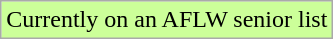<table class="wikitable">
<tr bgcolor="#CCFF99">
<td>Currently on an AFLW senior list</td>
</tr>
</table>
